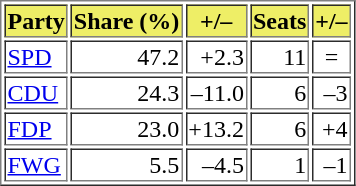<table border="1">
<tr style="background:#eeee66">
<th align="center">Party</th>
<th>Share (%)</th>
<th>+/–</th>
<th>Seats</th>
<th>+/–</th>
</tr>
<tr>
<td class="bgcolor5"><a href='#'>SPD</a></td>
<td align="right">47.2</td>
<td align="right">+2.3</td>
<td align="right">11</td>
<td align="center">=</td>
</tr>
<tr>
<td class="bgcolor5"><a href='#'>CDU</a></td>
<td align="right">24.3</td>
<td align="right">–11.0</td>
<td align="right">6</td>
<td align="right">–3</td>
</tr>
<tr>
<td class="bgcolor5"><a href='#'>FDP</a></td>
<td align="right">23.0</td>
<td align="right">+13.2</td>
<td align="right">6</td>
<td align="right">+4</td>
</tr>
<tr>
<td class="bgcolor5"><a href='#'>FWG</a></td>
<td align="right">5.5</td>
<td align="right">–4.5</td>
<td align="right">1</td>
<td align="right">–1</td>
</tr>
</table>
